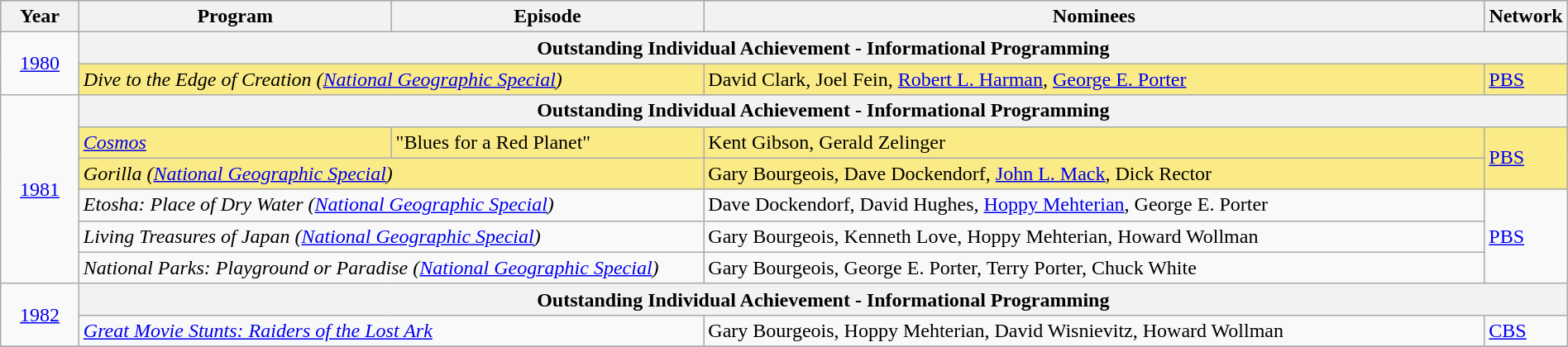<table class="wikitable" style="width:100%">
<tr style="background:#bebebe;">
<th width="5%">Year</th>
<th width="20%">Program</th>
<th width="20%">Episode</th>
<th width="50%">Nominees</th>
<th width="5%">Network</th>
</tr>
<tr>
<td rowspan=2 style="text-align:center"><a href='#'>1980</a></td>
<th colspan="4">Outstanding Individual Achievement - Informational Programming</th>
</tr>
<tr style="background:#FAEB86;">
<td colspan=2><em>Dive to the Edge of Creation (<a href='#'>National Geographic Special</a>)</em></td>
<td>David Clark, Joel Fein, <a href='#'>Robert L. Harman</a>, <a href='#'>George E. Porter</a></td>
<td><a href='#'>PBS</a></td>
</tr>
<tr>
<td rowspan=6 style="text-align:center"><a href='#'>1981</a></td>
<th colspan="4">Outstanding Individual Achievement - Informational Programming</th>
</tr>
<tr style="background:#FAEB86;">
<td><em><a href='#'>Cosmos</a></em></td>
<td>"Blues for a Red Planet"</td>
<td>Kent Gibson, Gerald Zelinger</td>
<td rowspan=2><a href='#'>PBS</a></td>
</tr>
<tr style="background:#FAEB86;">
<td colspan=2><em>Gorilla (<a href='#'>National Geographic Special</a>)</em></td>
<td>Gary Bourgeois, Dave Dockendorf, <a href='#'>John L. Mack</a>, Dick Rector</td>
</tr>
<tr>
<td colspan=2><em>Etosha: Place of Dry Water (<a href='#'>National Geographic Special</a>)</em></td>
<td>Dave Dockendorf, David Hughes, <a href='#'>Hoppy Mehterian</a>, George E. Porter</td>
<td rowspan=3><a href='#'>PBS</a></td>
</tr>
<tr>
<td colspan=2><em>Living Treasures of Japan (<a href='#'>National Geographic Special</a>)</em></td>
<td>Gary Bourgeois, Kenneth Love, Hoppy Mehterian, Howard Wollman</td>
</tr>
<tr>
<td colspan=2><em>National Parks: Playground or Paradise (<a href='#'>National Geographic Special</a>)</em></td>
<td>Gary Bourgeois, George E. Porter, Terry Porter, Chuck White</td>
</tr>
<tr>
<td rowspan=2 style="text-align:center"><a href='#'>1982</a></td>
<th colspan="4">Outstanding Individual Achievement - Informational Programming</th>
</tr>
<tr>
<td colspan=2><em><a href='#'>Great Movie Stunts: Raiders of the Lost Ark</a></em></td>
<td>Gary Bourgeois, Hoppy Mehterian, David Wisnievitz, Howard Wollman</td>
<td><a href='#'>CBS</a></td>
</tr>
<tr>
</tr>
</table>
